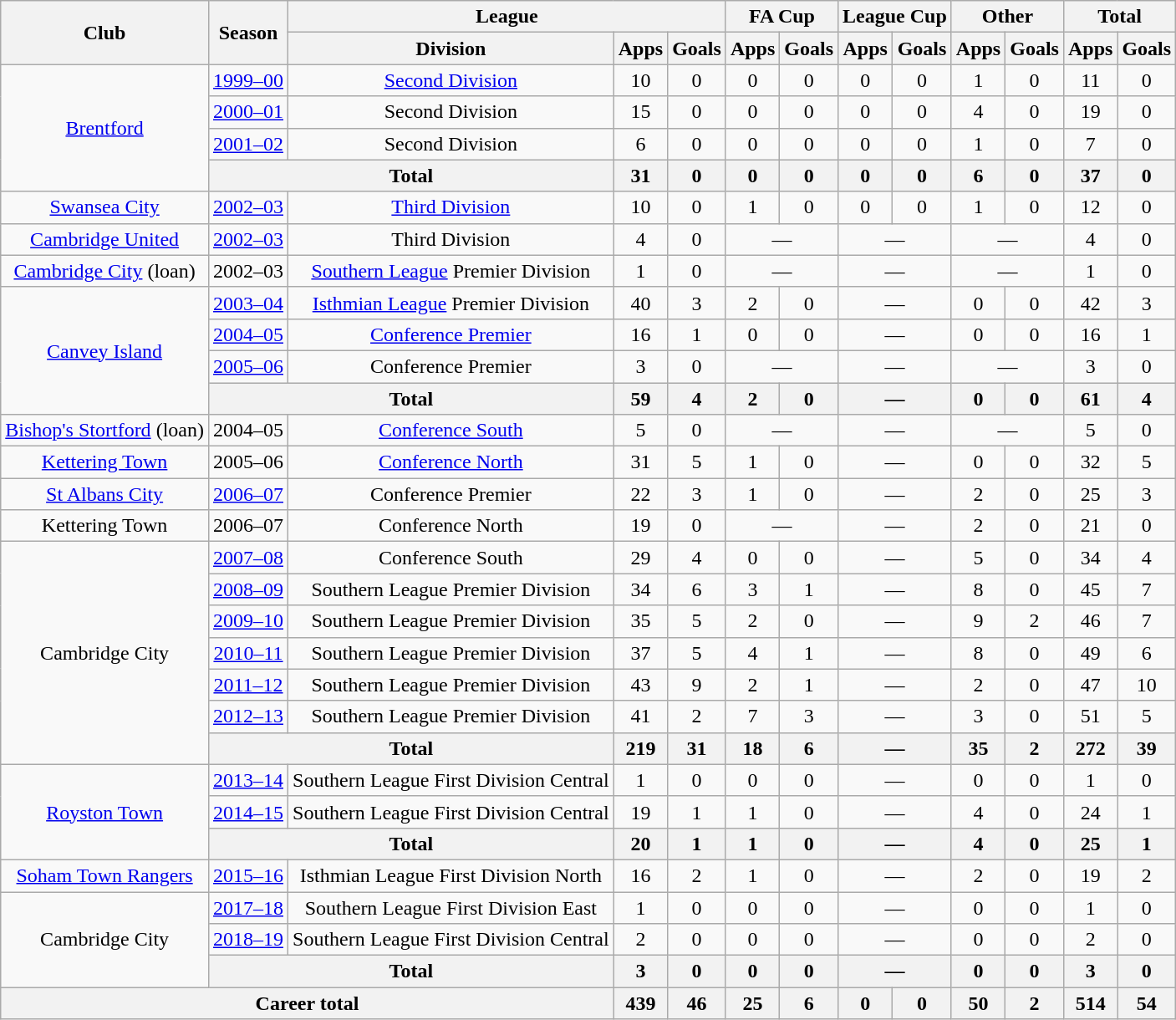<table class="wikitable" style="text-align: center">
<tr>
<th rowspan="2">Club</th>
<th rowspan="2">Season</th>
<th colspan="3">League</th>
<th colspan="2">FA Cup</th>
<th colspan="2">League Cup</th>
<th colspan="2">Other</th>
<th colspan="2">Total</th>
</tr>
<tr>
<th>Division</th>
<th>Apps</th>
<th>Goals</th>
<th>Apps</th>
<th>Goals</th>
<th>Apps</th>
<th>Goals</th>
<th>Apps</th>
<th>Goals</th>
<th>Apps</th>
<th>Goals</th>
</tr>
<tr>
<td rowspan="4"><a href='#'>Brentford</a></td>
<td><a href='#'>1999–00</a></td>
<td><a href='#'>Second Division</a></td>
<td>10</td>
<td>0</td>
<td>0</td>
<td>0</td>
<td>0</td>
<td>0</td>
<td>1</td>
<td>0</td>
<td>11</td>
<td>0</td>
</tr>
<tr>
<td><a href='#'>2000–01</a></td>
<td>Second Division</td>
<td>15</td>
<td>0</td>
<td>0</td>
<td>0</td>
<td>0</td>
<td>0</td>
<td>4</td>
<td>0</td>
<td>19</td>
<td>0</td>
</tr>
<tr>
<td><a href='#'>2001–02</a></td>
<td>Second Division</td>
<td>6</td>
<td>0</td>
<td>0</td>
<td>0</td>
<td>0</td>
<td>0</td>
<td>1</td>
<td>0</td>
<td>7</td>
<td>0</td>
</tr>
<tr>
<th colspan="2">Total</th>
<th>31</th>
<th>0</th>
<th>0</th>
<th>0</th>
<th>0</th>
<th>0</th>
<th>6</th>
<th>0</th>
<th>37</th>
<th>0</th>
</tr>
<tr>
<td><a href='#'>Swansea City</a></td>
<td><a href='#'>2002–03</a></td>
<td><a href='#'>Third Division</a></td>
<td>10</td>
<td>0</td>
<td>1</td>
<td>0</td>
<td>0</td>
<td>0</td>
<td>1</td>
<td>0</td>
<td>12</td>
<td>0</td>
</tr>
<tr>
<td><a href='#'>Cambridge United</a></td>
<td><a href='#'>2002–03</a></td>
<td>Third Division</td>
<td>4</td>
<td>0</td>
<td colspan="2">—</td>
<td colspan="2">—</td>
<td colspan="2">—</td>
<td>4</td>
<td>0</td>
</tr>
<tr>
<td><a href='#'>Cambridge City</a> (loan)</td>
<td>2002–03</td>
<td><a href='#'>Southern League</a> Premier Division</td>
<td>1</td>
<td>0</td>
<td colspan="2">—</td>
<td colspan="2">—</td>
<td colspan="2">—</td>
<td>1</td>
<td>0</td>
</tr>
<tr>
<td rowspan="4"><a href='#'>Canvey Island</a></td>
<td><a href='#'>2003–04</a></td>
<td><a href='#'>Isthmian League</a> Premier Division</td>
<td>40</td>
<td>3</td>
<td>2</td>
<td>0</td>
<td colspan="2">—</td>
<td>0</td>
<td>0</td>
<td>42</td>
<td>3</td>
</tr>
<tr>
<td><a href='#'>2004–05</a></td>
<td><a href='#'>Conference Premier</a></td>
<td>16</td>
<td>1</td>
<td>0</td>
<td>0</td>
<td colspan="2">—</td>
<td>0</td>
<td>0</td>
<td>16</td>
<td>1</td>
</tr>
<tr>
<td><a href='#'>2005–06</a></td>
<td>Conference Premier</td>
<td>3</td>
<td>0</td>
<td colspan="2">—</td>
<td colspan="2">—</td>
<td colspan="2">—</td>
<td>3</td>
<td>0</td>
</tr>
<tr>
<th colspan="2">Total</th>
<th>59</th>
<th>4</th>
<th>2</th>
<th>0</th>
<th colspan="2">—</th>
<th>0</th>
<th>0</th>
<th>61</th>
<th>4</th>
</tr>
<tr>
<td><a href='#'>Bishop's Stortford</a> (loan)</td>
<td>2004–05</td>
<td><a href='#'>Conference South</a></td>
<td>5</td>
<td>0</td>
<td colspan="2">—</td>
<td colspan="2">—</td>
<td colspan="2">—</td>
<td>5</td>
<td>0</td>
</tr>
<tr>
<td><a href='#'>Kettering Town</a></td>
<td>2005–06</td>
<td><a href='#'>Conference North</a></td>
<td>31</td>
<td>5</td>
<td>1</td>
<td>0</td>
<td colspan="2">—</td>
<td>0</td>
<td>0</td>
<td>32</td>
<td>5</td>
</tr>
<tr>
<td><a href='#'>St Albans City</a></td>
<td><a href='#'>2006–07</a></td>
<td>Conference Premier</td>
<td>22</td>
<td>3</td>
<td>1</td>
<td>0</td>
<td colspan="2">—</td>
<td>2</td>
<td>0</td>
<td>25</td>
<td>3</td>
</tr>
<tr>
<td>Kettering Town</td>
<td>2006–07</td>
<td>Conference North</td>
<td>19</td>
<td>0</td>
<td colspan="2">—</td>
<td colspan="2">—</td>
<td>2</td>
<td>0</td>
<td>21</td>
<td>0</td>
</tr>
<tr>
<td rowspan="7">Cambridge City</td>
<td><a href='#'>2007–08</a></td>
<td>Conference South</td>
<td>29</td>
<td>4</td>
<td>0</td>
<td>0</td>
<td colspan="2">—</td>
<td>5</td>
<td>0</td>
<td>34</td>
<td>4</td>
</tr>
<tr>
<td><a href='#'>2008–09</a></td>
<td>Southern League Premier Division</td>
<td>34</td>
<td>6</td>
<td>3</td>
<td>1</td>
<td colspan="2">—</td>
<td>8</td>
<td>0</td>
<td>45</td>
<td>7</td>
</tr>
<tr>
<td><a href='#'>2009–10</a></td>
<td>Southern League Premier Division</td>
<td>35</td>
<td>5</td>
<td>2</td>
<td>0</td>
<td colspan="2">—</td>
<td>9</td>
<td>2</td>
<td>46</td>
<td>7</td>
</tr>
<tr>
<td><a href='#'>2010–11</a></td>
<td>Southern League Premier Division</td>
<td>37</td>
<td>5</td>
<td>4</td>
<td>1</td>
<td colspan="2">—</td>
<td>8</td>
<td>0</td>
<td>49</td>
<td>6</td>
</tr>
<tr>
<td><a href='#'>2011–12</a></td>
<td>Southern League Premier Division</td>
<td>43</td>
<td>9</td>
<td>2</td>
<td>1</td>
<td colspan="2">—</td>
<td>2</td>
<td>0</td>
<td>47</td>
<td>10</td>
</tr>
<tr>
<td><a href='#'>2012–13</a></td>
<td>Southern League Premier Division</td>
<td>41</td>
<td>2</td>
<td>7</td>
<td>3</td>
<td colspan="2">—</td>
<td>3</td>
<td>0</td>
<td>51</td>
<td>5</td>
</tr>
<tr>
<th colspan="2">Total</th>
<th>219</th>
<th>31</th>
<th>18</th>
<th>6</th>
<th colspan="2">—</th>
<th>35</th>
<th>2</th>
<th>272</th>
<th>39</th>
</tr>
<tr>
<td rowspan="3"><a href='#'>Royston Town</a></td>
<td><a href='#'>2013–14</a></td>
<td>Southern League First Division Central</td>
<td>1</td>
<td>0</td>
<td>0</td>
<td>0</td>
<td colspan="2">—</td>
<td>0</td>
<td>0</td>
<td>1</td>
<td>0</td>
</tr>
<tr>
<td><a href='#'>2014–15</a></td>
<td>Southern League First Division Central</td>
<td>19</td>
<td>1</td>
<td>1</td>
<td>0</td>
<td colspan="2">—</td>
<td>4</td>
<td>0</td>
<td>24</td>
<td>1</td>
</tr>
<tr>
<th colspan="2">Total</th>
<th>20</th>
<th>1</th>
<th>1</th>
<th>0</th>
<th colspan="2">—</th>
<th>4</th>
<th>0</th>
<th>25</th>
<th>1</th>
</tr>
<tr>
<td><a href='#'>Soham Town Rangers</a></td>
<td><a href='#'>2015–16</a></td>
<td>Isthmian League First Division North</td>
<td>16</td>
<td>2</td>
<td>1</td>
<td>0</td>
<td colspan="2">—</td>
<td>2</td>
<td>0</td>
<td>19</td>
<td>2</td>
</tr>
<tr>
<td rowspan="3">Cambridge City</td>
<td><a href='#'>2017–18</a></td>
<td>Southern League First Division East</td>
<td>1</td>
<td>0</td>
<td>0</td>
<td>0</td>
<td colspan="2">—</td>
<td>0</td>
<td>0</td>
<td>1</td>
<td>0</td>
</tr>
<tr>
<td><a href='#'>2018–19</a></td>
<td>Southern League First Division Central</td>
<td>2</td>
<td>0</td>
<td>0</td>
<td>0</td>
<td colspan="2">—</td>
<td>0</td>
<td>0</td>
<td>2</td>
<td>0</td>
</tr>
<tr>
<th colspan="2">Total</th>
<th>3</th>
<th>0</th>
<th>0</th>
<th>0</th>
<th colspan="2">—</th>
<th>0</th>
<th>0</th>
<th>3</th>
<th>0</th>
</tr>
<tr>
<th colspan="3">Career total</th>
<th>439</th>
<th>46</th>
<th>25</th>
<th>6</th>
<th>0</th>
<th>0</th>
<th>50</th>
<th>2</th>
<th>514</th>
<th>54</th>
</tr>
</table>
